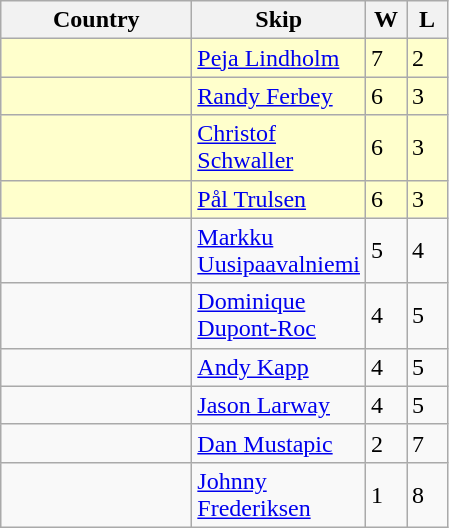<table class="wikitable">
<tr>
<th bgcolor="#efefef" width="120">Country</th>
<th bgcolor="#efefef" width="20">Skip</th>
<th bgcolor="#efefef" width="20">W</th>
<th bgcolor="#efefef" width="20">L</th>
</tr>
<tr bgcolor="#ffffcc">
<td></td>
<td><a href='#'>Peja Lindholm</a></td>
<td>7</td>
<td>2</td>
</tr>
<tr bgcolor="#ffffcc">
<td></td>
<td><a href='#'>Randy Ferbey</a></td>
<td>6</td>
<td>3</td>
</tr>
<tr bgcolor="#ffffcc">
<td></td>
<td><a href='#'>Christof Schwaller</a></td>
<td>6</td>
<td>3</td>
</tr>
<tr bgcolor="#ffffcc">
<td></td>
<td><a href='#'>Pål Trulsen</a></td>
<td>6</td>
<td>3</td>
</tr>
<tr>
<td></td>
<td><a href='#'>Markku Uusipaavalniemi</a></td>
<td>5</td>
<td>4</td>
</tr>
<tr>
<td></td>
<td><a href='#'>Dominique Dupont-Roc</a></td>
<td>4</td>
<td>5</td>
</tr>
<tr>
<td></td>
<td><a href='#'>Andy Kapp</a></td>
<td>4</td>
<td>5</td>
</tr>
<tr>
<td></td>
<td><a href='#'>Jason Larway</a></td>
<td>4</td>
<td>5</td>
</tr>
<tr>
<td></td>
<td><a href='#'>Dan Mustapic</a></td>
<td>2</td>
<td>7</td>
</tr>
<tr>
<td></td>
<td><a href='#'>Johnny Frederiksen</a></td>
<td>1</td>
<td>8</td>
</tr>
</table>
